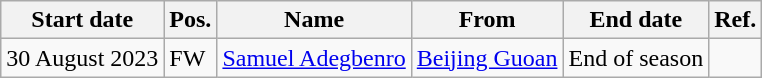<table class="wikitable">
<tr>
<th>Start date</th>
<th>Pos.</th>
<th>Name</th>
<th>From</th>
<th>End date</th>
<th>Ref.</th>
</tr>
<tr>
<td>30 August 2023</td>
<td>FW</td>
<td> <a href='#'>Samuel Adegbenro</a></td>
<td> <a href='#'>Beijing Guoan</a></td>
<td>End of season</td>
<td></td>
</tr>
</table>
